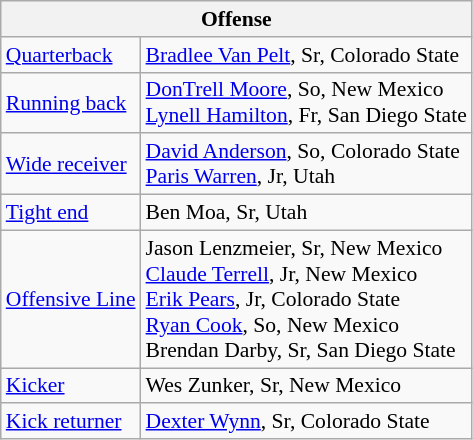<table class="wikitable" style="font-size: 90%;">
<tr>
<th colspan="2">Offense</th>
</tr>
<tr>
<td><a href='#'>Quarterback</a></td>
<td><a href='#'>Bradlee Van Pelt</a>, Sr, Colorado State</td>
</tr>
<tr>
<td><a href='#'>Running back</a></td>
<td><a href='#'>DonTrell Moore</a>, So, New Mexico<br><a href='#'>Lynell Hamilton</a>, Fr, San Diego State</td>
</tr>
<tr>
<td><a href='#'>Wide receiver</a></td>
<td><a href='#'>David Anderson</a>, So, Colorado State<br><a href='#'>Paris Warren</a>, Jr, Utah</td>
</tr>
<tr>
<td><a href='#'>Tight end</a></td>
<td>Ben Moa, Sr, Utah</td>
</tr>
<tr>
<td><a href='#'>Offensive Line</a></td>
<td>Jason Lenzmeier, Sr, New Mexico<br><a href='#'>Claude Terrell</a>, Jr, New Mexico<br><a href='#'>Erik Pears</a>, Jr, Colorado State<br><a href='#'>Ryan Cook</a>, So, New Mexico<br>Brendan Darby, Sr, San Diego State</td>
</tr>
<tr>
<td><a href='#'>Kicker</a></td>
<td>Wes Zunker, Sr, New Mexico</td>
</tr>
<tr>
<td><a href='#'>Kick returner</a></td>
<td><a href='#'>Dexter Wynn</a>, Sr, Colorado State</td>
</tr>
</table>
